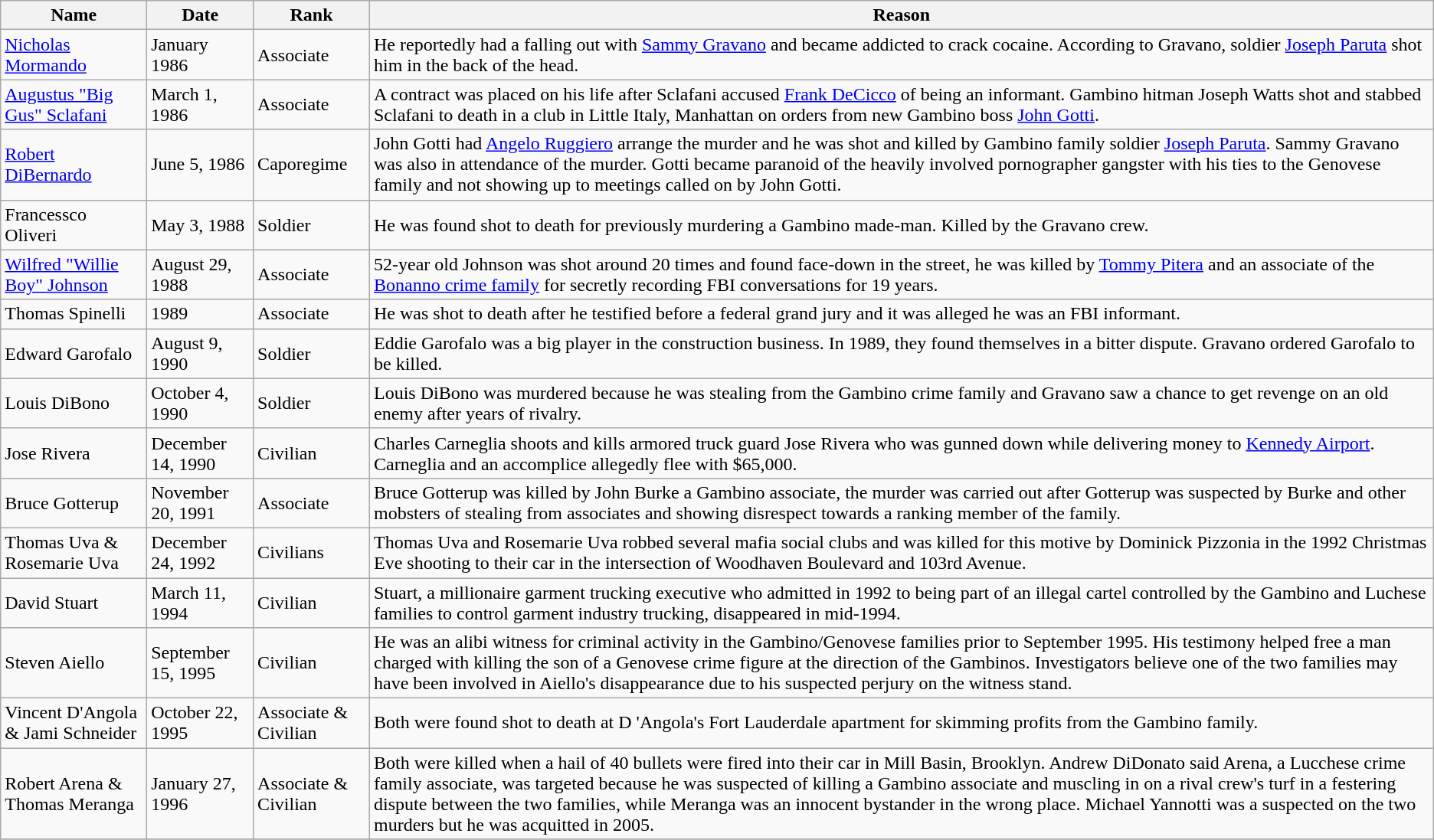<table class="wikitable" border="1">
<tr>
<th>Name</th>
<th>Date</th>
<th>Rank</th>
<th>Reason</th>
</tr>
<tr>
<td><a href='#'>Nicholas Mormando</a></td>
<td>January 1986</td>
<td>Associate</td>
<td>He reportedly had a falling out with <a href='#'>Sammy Gravano</a> and became addicted to crack cocaine. According to Gravano, soldier <a href='#'>Joseph Paruta</a> shot him in the back of the head.</td>
</tr>
<tr>
<td><a href='#'>Augustus "Big Gus" Sclafani</a></td>
<td>March 1, 1986</td>
<td>Associate</td>
<td>A contract was placed on his life after Sclafani accused <a href='#'>Frank DeCicco</a> of being an informant. Gambino hitman Joseph Watts shot and stabbed Sclafani to death in a club in Little Italy, Manhattan on orders from new Gambino boss <a href='#'>John Gotti</a>.</td>
</tr>
<tr>
<td><a href='#'>Robert DiBernardo</a></td>
<td>June 5, 1986</td>
<td>Caporegime</td>
<td>John Gotti had <a href='#'>Angelo Ruggiero</a> arrange the murder and he was shot and killed by Gambino family soldier <a href='#'>Joseph Paruta</a>. Sammy Gravano was also in attendance of the murder. Gotti became paranoid of the heavily involved pornographer gangster with his ties to the Genovese family and not showing up to meetings called on by John Gotti.</td>
</tr>
<tr>
<td>Francessco Oliveri</td>
<td>May 3, 1988</td>
<td>Soldier</td>
<td>He was found shot to death for previously murdering a Gambino made-man. Killed by the Gravano crew.</td>
</tr>
<tr>
<td><a href='#'>Wilfred "Willie Boy" Johnson</a></td>
<td>August 29, 1988</td>
<td>Associate</td>
<td>52-year old Johnson was shot around 20 times and found face-down in the street, he was killed by <a href='#'>Tommy Pitera</a> and an associate of the <a href='#'>Bonanno crime family</a> for secretly recording FBI conversations for 19 years.</td>
</tr>
<tr>
<td>Thomas Spinelli</td>
<td>1989</td>
<td>Associate</td>
<td>He was shot to death after he testified before a federal grand jury and it was alleged he was an FBI informant.</td>
</tr>
<tr>
<td>Edward Garofalo</td>
<td>August 9, 1990</td>
<td>Soldier</td>
<td>Eddie Garofalo was a big player in the construction business. In 1989, they found themselves in a bitter dispute. Gravano ordered Garofalo to be killed.</td>
</tr>
<tr>
<td>Louis DiBono</td>
<td>October 4, 1990</td>
<td>Soldier</td>
<td>Louis DiBono was murdered because he was stealing from the Gambino crime family and Gravano saw a chance to get revenge on an old enemy after years of rivalry.</td>
</tr>
<tr>
<td>Jose Rivera</td>
<td>December 14, 1990</td>
<td>Civilian</td>
<td>Charles Carneglia shoots and kills armored truck guard Jose Rivera who was gunned down while delivering money to <a href='#'>Kennedy Airport</a>. Carneglia and an accomplice allegedly flee with $65,000.</td>
</tr>
<tr>
<td>Bruce Gotterup</td>
<td>November 20, 1991</td>
<td>Associate</td>
<td>Bruce Gotterup was killed by John Burke a Gambino associate, the murder was carried out after Gotterup was suspected by Burke and other mobsters of stealing from associates and showing disrespect towards a ranking member of the family.</td>
</tr>
<tr>
<td>Thomas Uva & Rosemarie Uva</td>
<td>December 24, 1992</td>
<td>Civilians</td>
<td>Thomas Uva and Rosemarie Uva robbed several mafia social clubs and was killed for this motive by Dominick Pizzonia in the 1992 Christmas Eve shooting to their car in the intersection of Woodhaven Boulevard and 103rd Avenue.</td>
</tr>
<tr>
<td>David Stuart</td>
<td>March 11, 1994</td>
<td>Civilian</td>
<td>Stuart, a millionaire garment trucking executive who admitted in 1992 to being part of an illegal cartel controlled by the Gambino and Luchese families to control garment industry trucking, disappeared in mid-1994.</td>
</tr>
<tr>
<td>Steven Aiello</td>
<td>September 15, 1995</td>
<td>Civilian</td>
<td>He was an alibi witness for criminal activity in the Gambino/Genovese families prior to September 1995. His testimony helped free a man charged with killing the son of a Genovese crime figure at the direction of the Gambinos. Investigators believe one of the two families may have been involved in Aiello's disappearance due to his suspected perjury on the witness stand.</td>
</tr>
<tr>
<td>Vincent D'Angola & Jami Schneider</td>
<td>October 22, 1995</td>
<td>Associate & Civilian</td>
<td>Both were found shot to death at D 'Angola's Fort Lauderdale apartment for skimming profits from the Gambino family.</td>
</tr>
<tr>
<td>Robert Arena & Thomas Meranga</td>
<td>January 27, 1996</td>
<td>Associate & Civilian</td>
<td>Both were killed when a hail of 40 bullets were fired into their car in Mill Basin, Brooklyn. Andrew DiDonato said Arena, a Lucchese crime family associate, was targeted because he was suspected of killing a Gambino associate and muscling in on a rival crew's turf in a festering dispute between the two families, while Meranga was an innocent bystander in the wrong place. Michael Yannotti was a suspected on the two murders but he was acquitted in 2005.</td>
</tr>
<tr>
</tr>
</table>
